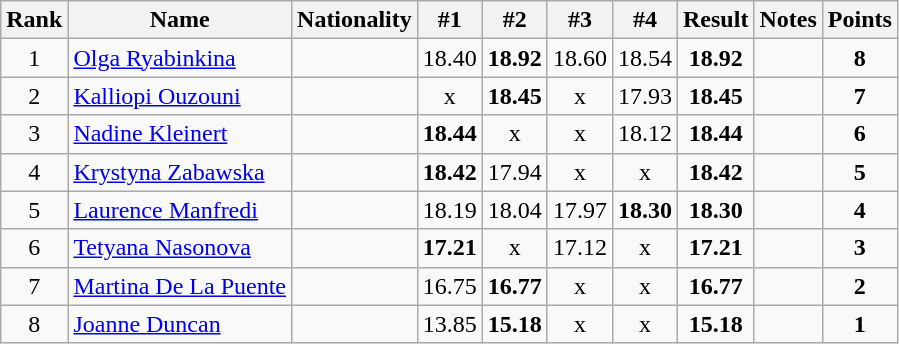<table class="wikitable sortable" style="text-align:center">
<tr>
<th>Rank</th>
<th>Name</th>
<th>Nationality</th>
<th>#1</th>
<th>#2</th>
<th>#3</th>
<th>#4</th>
<th>Result</th>
<th>Notes</th>
<th>Points</th>
</tr>
<tr>
<td>1</td>
<td align=left><a href='#'>Olga Ryabinkina</a></td>
<td align=left></td>
<td>18.40</td>
<td><strong>18.92</strong></td>
<td>18.60</td>
<td>18.54</td>
<td><strong>18.92</strong></td>
<td></td>
<td><strong>8</strong></td>
</tr>
<tr>
<td>2</td>
<td align=left><a href='#'>Kalliopi Ouzouni</a></td>
<td align=left></td>
<td>x</td>
<td><strong>18.45</strong></td>
<td>x</td>
<td>17.93</td>
<td><strong>18.45</strong></td>
<td></td>
<td><strong>7</strong></td>
</tr>
<tr>
<td>3</td>
<td align=left><a href='#'>Nadine Kleinert</a></td>
<td align=left></td>
<td><strong>18.44</strong></td>
<td>x</td>
<td>x</td>
<td>18.12</td>
<td><strong>18.44</strong></td>
<td></td>
<td><strong>6</strong></td>
</tr>
<tr>
<td>4</td>
<td align=left><a href='#'>Krystyna Zabawska</a></td>
<td align=left></td>
<td><strong>18.42</strong></td>
<td>17.94</td>
<td>x</td>
<td>x</td>
<td><strong>18.42</strong></td>
<td></td>
<td><strong>5</strong></td>
</tr>
<tr>
<td>5</td>
<td align=left><a href='#'>Laurence Manfredi</a></td>
<td align=left></td>
<td>18.19</td>
<td>18.04</td>
<td>17.97</td>
<td><strong>18.30</strong></td>
<td><strong>18.30</strong></td>
<td></td>
<td><strong>4</strong></td>
</tr>
<tr>
<td>6</td>
<td align=left><a href='#'>Tetyana Nasonova</a></td>
<td align=left></td>
<td><strong>17.21</strong></td>
<td>x</td>
<td>17.12</td>
<td>x</td>
<td><strong>17.21</strong></td>
<td></td>
<td><strong>3</strong></td>
</tr>
<tr>
<td>7</td>
<td align=left><a href='#'>Martina De La Puente</a></td>
<td align=left></td>
<td>16.75</td>
<td><strong>16.77</strong></td>
<td>x</td>
<td>x</td>
<td><strong>16.77</strong></td>
<td></td>
<td><strong>2</strong></td>
</tr>
<tr>
<td>8</td>
<td align=left><a href='#'>Joanne Duncan</a></td>
<td align=left></td>
<td>13.85</td>
<td><strong>15.18</strong></td>
<td>x</td>
<td>x</td>
<td><strong>15.18</strong></td>
<td></td>
<td><strong>1</strong></td>
</tr>
</table>
